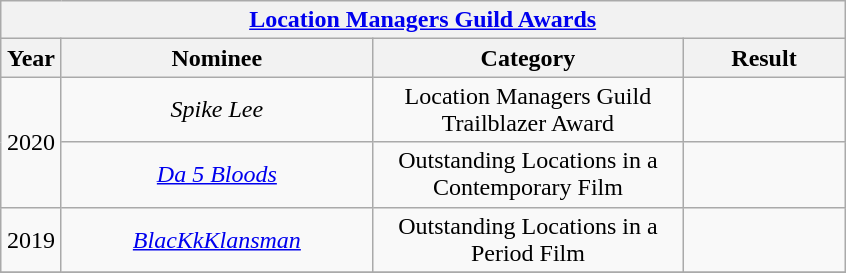<table class="wikitable">
<tr>
<th colspan="4" align="center"><a href='#'>Location Managers Guild Awards</a></th>
</tr>
<tr>
<th width="33">Year</th>
<th width="200">Nominee</th>
<th width="200">Category</th>
<th width="100">Result</th>
</tr>
<tr>
<td align="center" rowspan="2">2020</td>
<td align="center"><em>Spike Lee</em></td>
<td align="center">Location Managers Guild Trailblazer Award</td>
<td></td>
</tr>
<tr>
<td align="center"><em><a href='#'>Da 5 Bloods</a></em></td>
<td align="center">Outstanding Locations in a Contemporary Film</td>
<td></td>
</tr>
<tr>
<td align="center">2019</td>
<td align="center"><em><a href='#'>BlacKkKlansman</a></em></td>
<td align="center">Outstanding Locations in a Period Film</td>
<td></td>
</tr>
<tr>
</tr>
</table>
